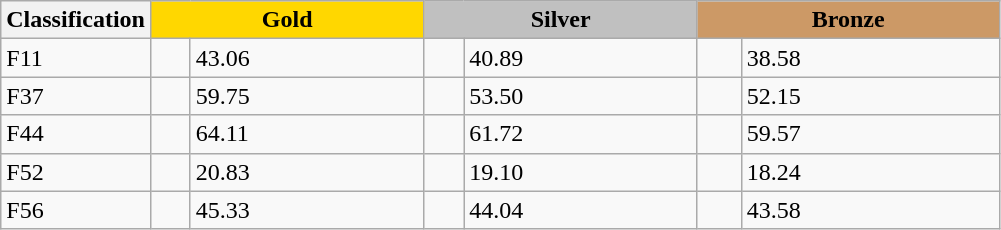<table class=wikitable style="font-size:100%">
<tr>
<th rowspan="1" width="15%">Classification</th>
<th colspan="2" style="background:gold;">Gold</th>
<th colspan="2" style="background:silver;">Silver</th>
<th colspan="2" style="background:#CC9966;">Bronze</th>
</tr>
<tr>
<td>F11 <br></td>
<td></td>
<td>43.06</td>
<td></td>
<td>40.89</td>
<td></td>
<td>38.58</td>
</tr>
<tr>
<td>F37 <br></td>
<td></td>
<td>59.75</td>
<td></td>
<td>53.50</td>
<td></td>
<td>52.15</td>
</tr>
<tr>
<td>F44 <br></td>
<td></td>
<td>64.11</td>
<td></td>
<td>61.72</td>
<td></td>
<td>59.57</td>
</tr>
<tr>
<td>F52 <br></td>
<td></td>
<td>20.83</td>
<td></td>
<td>19.10</td>
<td></td>
<td>18.24</td>
</tr>
<tr>
<td>F56 <br></td>
<td></td>
<td>45.33</td>
<td></td>
<td>44.04</td>
<td></td>
<td>43.58</td>
</tr>
</table>
